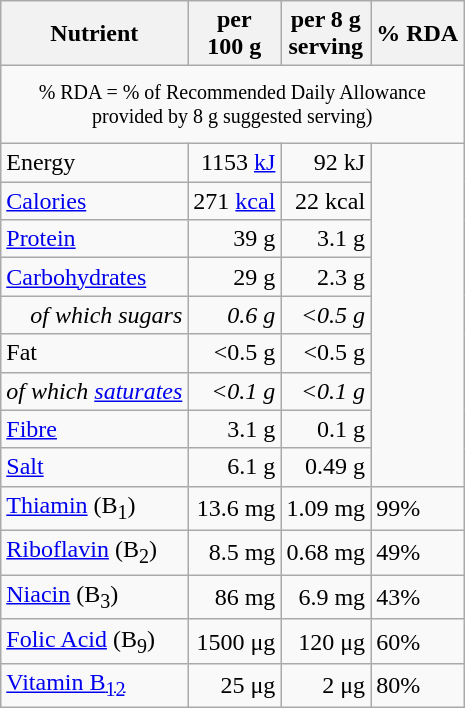<table class="wikitable floatright"">
<tr>
<th>Nutrient</th>
<th>per<br>100 g</th>
<th>per 8 g<br>serving</th>
<th>% RDA</th>
</tr>
<tr style="text-align:center;">
<td colspan=4><sub>% RDA = % of Recommended Daily Allowance</sub><br><sup>provided by 8 g suggested serving)</sup></td>
</tr>
<tr style="text-align:right;">
<td align=left>Energy</td>
<td>1153 <a href='#'>kJ</a></td>
<td>92 kJ</td>
<td rowspan="9"> </td>
</tr>
<tr style="text-align:right;">
<td align=left><a href='#'>Calories</a></td>
<td>271 <a href='#'>kcal</a></td>
<td>22 kcal</td>
</tr>
<tr style="text-align:right;">
<td align=left><a href='#'>Protein</a></td>
<td>39 g</td>
<td>3.1 g</td>
</tr>
<tr style="text-align:right;">
<td align=left><a href='#'>Carbohydrates</a></td>
<td>29 g</td>
<td>2.3 g</td>
</tr>
<tr style="text-align:right;">
<td><em>of which sugars</em></td>
<td><em>0.6 g</em></td>
<td><em><0.5 g</em></td>
</tr>
<tr style="text-align:right;">
<td align=left>Fat</td>
<td><0.5 g</td>
<td><0.5 g</td>
</tr>
<tr style="text-align:right;">
<td><em>of which <a href='#'>saturates</a></em></td>
<td><em><0.1 g</em></td>
<td><em><0.1 g</em></td>
</tr>
<tr style="text-align:right;">
<td align=left><a href='#'>Fibre</a></td>
<td>3.1 g</td>
<td>0.1 g</td>
</tr>
<tr style="text-align:right;">
<td align=left><a href='#'>Salt</a></td>
<td>6.1 g</td>
<td>0.49 g</td>
</tr>
<tr style="text-align:right;">
<td align=left><a href='#'>Thiamin</a> (B<sub>1</sub>)</td>
<td>13.6 mg</td>
<td>1.09 mg</td>
<td align=left>99%</td>
</tr>
<tr style="text-align:right;">
<td align=left><a href='#'>Riboflavin</a> (B<sub>2</sub>)</td>
<td>8.5 mg</td>
<td>0.68 mg</td>
<td align=left>49%</td>
</tr>
<tr style="text-align:right;">
<td align=left><a href='#'>Niacin</a> (B<sub>3</sub>)</td>
<td>86 mg</td>
<td>6.9 mg</td>
<td align=left>43%</td>
</tr>
<tr style="text-align:right;">
<td align=left><a href='#'>Folic Acid</a> (B<sub>9</sub>)</td>
<td>1500 μg</td>
<td>120 μg</td>
<td align=left>60%</td>
</tr>
<tr style="text-align:right;">
<td align=left><a href='#'>Vitamin B<sub>12</sub></a></td>
<td>25 μg</td>
<td>2 μg</td>
<td align=left>80%</td>
</tr>
</table>
